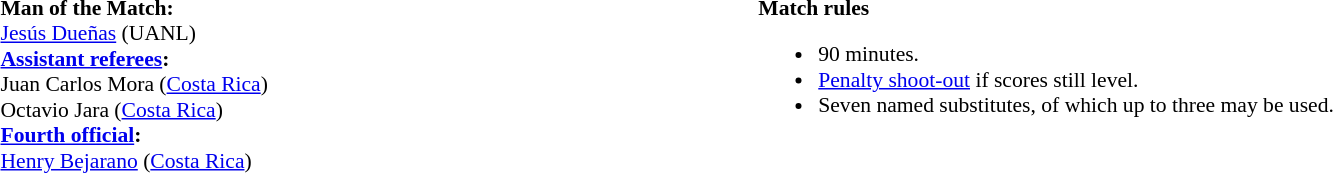<table style="width:100%; font-size:90%;">
<tr>
<td style="width:40%; vertical-align:top;"><br><strong>Man of the Match:</strong>
<br><a href='#'>Jesús Dueñas</a> (UANL)<br><strong><a href='#'>Assistant referees</a>:</strong>
<br>Juan Carlos Mora (<a href='#'>Costa Rica</a>)
<br>Octavio Jara (<a href='#'>Costa Rica</a>)
<br><strong><a href='#'>Fourth official</a>:</strong>
<br><a href='#'>Henry Bejarano</a> (<a href='#'>Costa Rica</a>)</td>
<td style="width:60%; vertical-align:top;"><br><strong>Match rules</strong><ul><li>90 minutes.</li><li><a href='#'>Penalty shoot-out</a> if scores still level.</li><li>Seven named substitutes, of which up to three may be used.</li></ul></td>
</tr>
</table>
